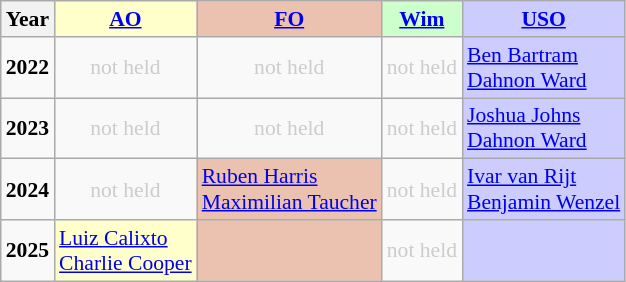<table class="wikitable" style="font-size: 90%">
<tr>
<th align="center">Year</th>
<th style="background:#FFFFCC;" align="center"><a href='#'>AO</a></th>
<th style="background:#EBC2AF;" align="center"><a href='#'>FO</a></th>
<th style="background:#CCFFCC;" align="center"><a href='#'>Wim</a></th>
<th style="background:#CCCCFF;" align="center"><a href='#'>USO</a></th>
</tr>
<tr>
<td align="center"><strong>2022</strong></td>
<td style="color:#CCCCCC;" align="center">not held</td>
<td style="color:#CCCCCC;" align="center">not held</td>
<td style="color:#CCCCCC;" align="center">not held</td>
<td style="background:#CCCCFF;" align="left"> <a href='#'>Ben Bartram</a> <br> <a href='#'>Dahnon Ward</a> </td>
</tr>
<tr>
<td align="center"><strong>2023</strong></td>
<td style="color:#CCCCCC;" align="center">not held</td>
<td style="color:#CCCCCC;" align="center">not held</td>
<td style="color:#CCCCCC;" align="center">not held</td>
<td style="background:#CCCCFF;" align="left"> <a href='#'>Joshua Johns</a> <br> <a href='#'>Dahnon Ward</a> </td>
</tr>
<tr>
<td align="center"><strong>2024</strong></td>
<td style="color:#CCCCCC;" align="center">not held</td>
<td style="background:#EBC2AF;" align="left"> <a href='#'>Ruben Harris</a> <br> <a href='#'>Maximilian Taucher</a> </td>
<td style="color:#CCCCCC;" align="center">not held</td>
<td style="background:#CCCCFF;" align="left"> <a href='#'>Ivar van Rijt</a> <br> <a href='#'>Benjamin Wenzel</a> </td>
</tr>
<tr>
<td align="center"><strong>2025</strong></td>
<td style="background:#FFFFCC;" align="left"> <a href='#'>Luiz Calixto</a> <br> <a href='#'>Charlie Cooper</a> </td>
<td style="background:#EBC2AF;" align="left"></td>
<td style="color:#CCCCCC;" align="center">not held</td>
<td style="background:#CCCCFF;" align="left"></td>
</tr>
</table>
